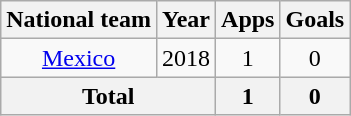<table class="wikitable" style="text-align:center">
<tr>
<th>National team</th>
<th>Year</th>
<th>Apps</th>
<th>Goals</th>
</tr>
<tr>
<td rowspan="1"><a href='#'>Mexico</a></td>
<td>2018</td>
<td>1</td>
<td>0</td>
</tr>
<tr>
<th colspan="2">Total</th>
<th>1</th>
<th>0</th>
</tr>
</table>
